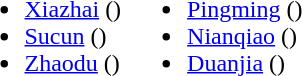<table>
<tr>
<td valign="top"><br><ul><li><a href='#'>Xiazhai</a> ()</li><li><a href='#'>Sucun</a> ()</li><li><a href='#'>Zhaodu</a> ()</li></ul></td>
<td valign="top"><br><ul><li><a href='#'>Pingming</a> ()</li><li><a href='#'>Nianqiao</a> ()</li><li><a href='#'>Duanjia</a> ()</li></ul></td>
</tr>
</table>
